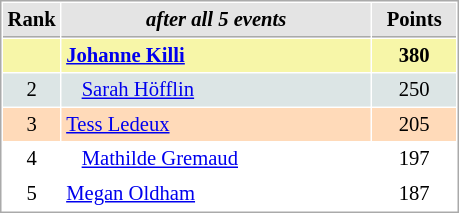<table cellspacing="1" cellpadding="3" style="border:1px solid #AAAAAA;font-size:86%">
<tr style="background-color: #E4E4E4;">
<th style="border-bottom:1px solid #AAAAAA; width: 10px;">Rank</th>
<th style="border-bottom:1px solid #AAAAAA; width: 200px;"><em>after all 5 events</em></th>
<th style="border-bottom:1px solid #AAAAAA; width: 50px;">Points</th>
</tr>
<tr style="background:#f7f6a8;">
<td align=center></td>
<td> <strong><a href='#'>Johanne Killi</a></strong></td>
<td align=center><strong>380</strong></td>
</tr>
<tr style="background:#dce5e5;">
<td align=center>2</td>
<td>   <a href='#'>Sarah Höfflin</a></td>
<td align=center>250</td>
</tr>
<tr style="background:#ffdab9;">
<td align=center>3</td>
<td> <a href='#'>Tess Ledeux</a></td>
<td align=center>205</td>
</tr>
<tr>
<td align=center>4</td>
<td>   <a href='#'>Mathilde Gremaud</a></td>
<td align=center>197</td>
</tr>
<tr>
<td align=center>5</td>
<td> <a href='#'>Megan Oldham</a></td>
<td align=center>187</td>
</tr>
</table>
